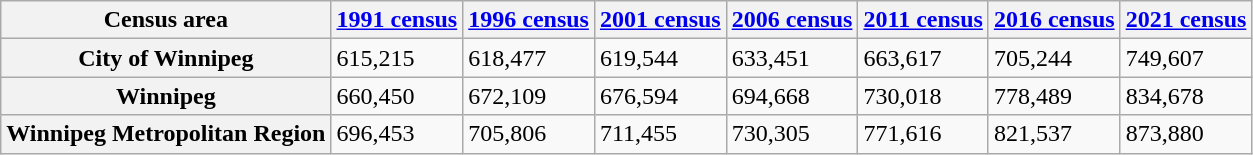<table class="wikitable">
<tr>
<th>Census area</th>
<th><a href='#'>1991 census</a></th>
<th><a href='#'>1996 census</a></th>
<th><a href='#'>2001 census</a></th>
<th><a href='#'>2006 census</a></th>
<th><a href='#'>2011 census</a></th>
<th><a href='#'>2016 census</a></th>
<th><a href='#'>2021 census</a></th>
</tr>
<tr>
<th>City of Winnipeg</th>
<td>615,215</td>
<td>618,477</td>
<td>619,544</td>
<td>633,451</td>
<td>663,617</td>
<td>705,244</td>
<td>749,607</td>
</tr>
<tr>
<th>Winnipeg </th>
<td>660,450</td>
<td>672,109</td>
<td>676,594</td>
<td>694,668</td>
<td>730,018</td>
<td>778,489</td>
<td>834,678</td>
</tr>
<tr>
<th>Winnipeg Metropolitan Region</th>
<td>696,453</td>
<td>705,806</td>
<td>711,455</td>
<td>730,305</td>
<td>771,616</td>
<td>821,537</td>
<td>873,880</td>
</tr>
</table>
